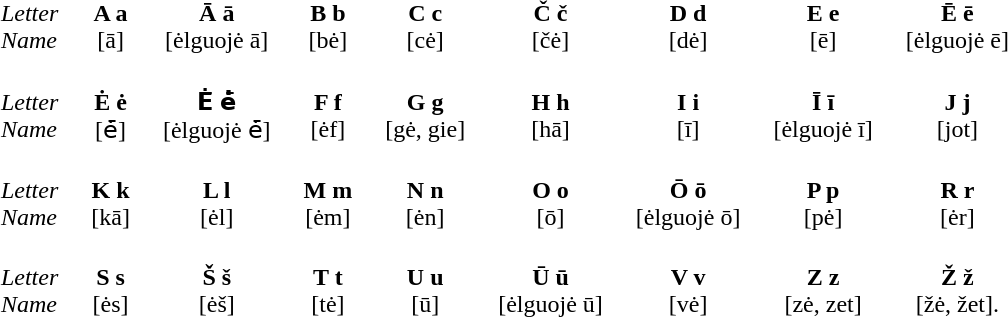<table align=center cellpadding=10 style="text-align:center;">
<tr>
<td align="left"><em>Letter</em><br><em>Name</em></td>
<td><strong>A a</strong> <br> [ā]</td>
<td><strong>Ā ā</strong> <br> [ėlguojė ā]</td>
<td><strong>B b</strong> <br> [bė]</td>
<td><strong>C c</strong> <br> [cė]</td>
<td><strong>Č č</strong> <br> [čė]</td>
<td><strong>D d</strong> <br> [dė]</td>
<td><strong>E e</strong> <br> [ē]</td>
<td><strong>Ē ē</strong> <br> [ėlguojė ē]</td>
</tr>
<tr>
<td align="left"><em>Letter</em><br><em>Name</em></td>
<td><strong>Ė ė</strong> <br>[ė̄]</td>
<td><strong>Ė̄ ė̄</strong> <br>[ėlguojė ė̄]</td>
<td><strong>F f</strong> <br>[ėf]</td>
<td><strong>G g</strong> <br>[gė, gie]</td>
<td><strong>H h</strong> <br>[hā]</td>
<td><strong>I i</strong> <br>[ī]</td>
<td><strong>Ī ī</strong> <br>[ėlguojė ī]</td>
<td><strong>J j</strong> <br>[jot]</td>
</tr>
<tr>
<td align="left"><em>Letter</em><br><em>Name</em></td>
<td><strong>K k</strong> <br>[kā]</td>
<td><strong>L l</strong> <br>[ėl]</td>
<td><strong>M m</strong> <br>[ėm]</td>
<td><strong>N n</strong> <br>[ėn]</td>
<td><strong>O o</strong> <br>[ō]</td>
<td><strong>Ō ō</strong> <br>[ėlguojė ō]</td>
<td><strong>P p</strong> <br>[pė]</td>
<td><strong>R r</strong> <br>[ėr]</td>
</tr>
<tr>
<td align="left"><em>Letter</em><br><em>Name</em></td>
<td><strong>S s</strong> <br>[ės]</td>
<td><strong>Š š</strong> <br>[ėš]</td>
<td><strong>T t</strong> <br>[tė]</td>
<td><strong>U u</strong> <br>[ū]</td>
<td><strong>Ū ū</strong> <br>[ėlguojė ū]</td>
<td><strong>V v</strong> <br>[vė]</td>
<td><strong>Z z</strong> <br>[zė, zet]</td>
<td><strong>Ž ž</strong> <br>[žė, žet].</td>
</tr>
</table>
